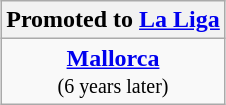<table class="wikitable" style="text-align: center; margin: 0 auto;">
<tr>
<th colspan="9">Promoted to  <a href='#'>La Liga</a></th>
</tr>
<tr>
<td><strong><a href='#'>Mallorca</a></strong><br><small>(6 years later)</small></td>
</tr>
</table>
